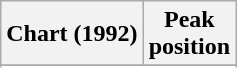<table class="wikitable sortable plainrowheaders" style="text-align:center;">
<tr>
<th scope="col">Chart (1992)</th>
<th scope="col">Peak<br> position</th>
</tr>
<tr>
</tr>
<tr>
</tr>
</table>
